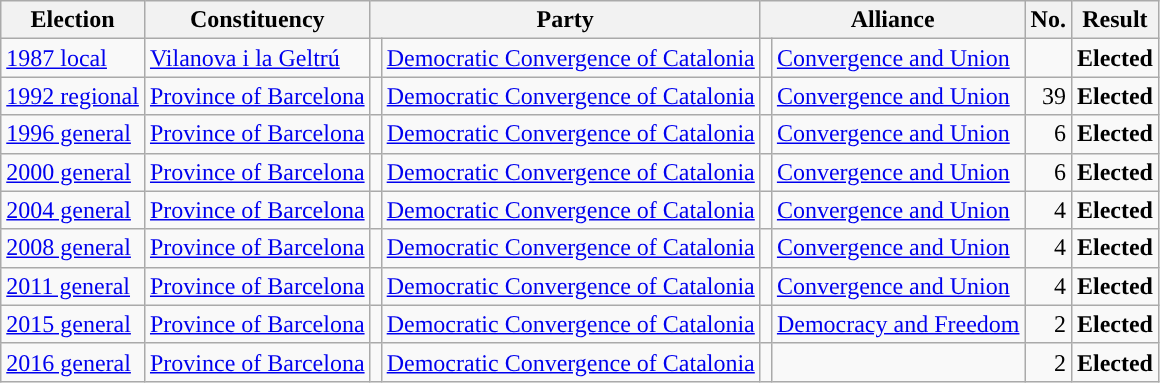<table class="wikitable" style="text-align:left;">
<tr>
<th scope=col>Election</th>
<th scope=col>Constituency</th>
<th scope=col colspan="2">Party</th>
<th scope=col colspan="2">Alliance</th>
<th scope=col>No.</th>
<th scope=col>Result</th>
</tr>
<tr>
<td><a href='#'>1987 local</a></td>
<td><a href='#'>Vilanova i la Geltrú</a></td>
<td style="background:"></td>
<td><a href='#'>Democratic Convergence of Catalonia</a></td>
<td style="background:"></td>
<td><a href='#'>Convergence and Union</a></td>
<td align=right></td>
<td><strong>Elected</strong></td>
</tr>
<tr>
<td><a href='#'>1992 regional</a></td>
<td><a href='#'>Province of Barcelona</a></td>
<td style="background:"></td>
<td><a href='#'>Democratic Convergence of Catalonia</a></td>
<td style="background:"></td>
<td><a href='#'>Convergence and Union</a></td>
<td align=right>39</td>
<td><strong>Elected</strong></td>
</tr>
<tr>
<td><a href='#'>1996 general</a></td>
<td><a href='#'>Province of Barcelona</a></td>
<td style="background:"></td>
<td><a href='#'>Democratic Convergence of Catalonia</a></td>
<td style="background:"></td>
<td><a href='#'>Convergence and Union</a></td>
<td align=right>6</td>
<td><strong>Elected</strong></td>
</tr>
<tr>
<td><a href='#'>2000 general</a></td>
<td><a href='#'>Province of Barcelona</a></td>
<td style="background:"></td>
<td><a href='#'>Democratic Convergence of Catalonia</a></td>
<td style="background:"></td>
<td><a href='#'>Convergence and Union</a></td>
<td align=right>6</td>
<td><strong>Elected</strong></td>
</tr>
<tr>
<td><a href='#'>2004 general</a></td>
<td><a href='#'>Province of Barcelona</a></td>
<td style="background:"></td>
<td><a href='#'>Democratic Convergence of Catalonia</a></td>
<td style="background:"></td>
<td><a href='#'>Convergence and Union</a></td>
<td align=right>4</td>
<td><strong>Elected</strong></td>
</tr>
<tr>
<td><a href='#'>2008 general</a></td>
<td><a href='#'>Province of Barcelona</a></td>
<td style="background:"></td>
<td><a href='#'>Democratic Convergence of Catalonia</a></td>
<td style="background:"></td>
<td><a href='#'>Convergence and Union</a></td>
<td align=right>4</td>
<td><strong>Elected</strong></td>
</tr>
<tr>
<td><a href='#'>2011 general</a></td>
<td><a href='#'>Province of Barcelona</a></td>
<td style="background:"></td>
<td><a href='#'>Democratic Convergence of Catalonia</a></td>
<td style="background:"></td>
<td><a href='#'>Convergence and Union</a></td>
<td align=right>4</td>
<td><strong>Elected</strong></td>
</tr>
<tr>
<td><a href='#'>2015 general</a></td>
<td><a href='#'>Province of Barcelona</a></td>
<td style="background:"></td>
<td><a href='#'>Democratic Convergence of Catalonia</a></td>
<td style="background:"></td>
<td><a href='#'>Democracy and Freedom</a></td>
<td align=right>2</td>
<td><strong>Elected</strong></td>
</tr>
<tr>
<td><a href='#'>2016 general</a></td>
<td><a href='#'>Province of Barcelona</a></td>
<td style="background:"></td>
<td><a href='#'>Democratic Convergence of Catalonia</a></td>
<td></td>
<td></td>
<td align=right>2</td>
<td><strong>Elected</strong></td>
</tr>
</table>
